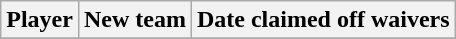<table class="wikitable">
<tr>
<th>Player</th>
<th>New team</th>
<th>Date claimed off waivers</th>
</tr>
<tr>
</tr>
</table>
